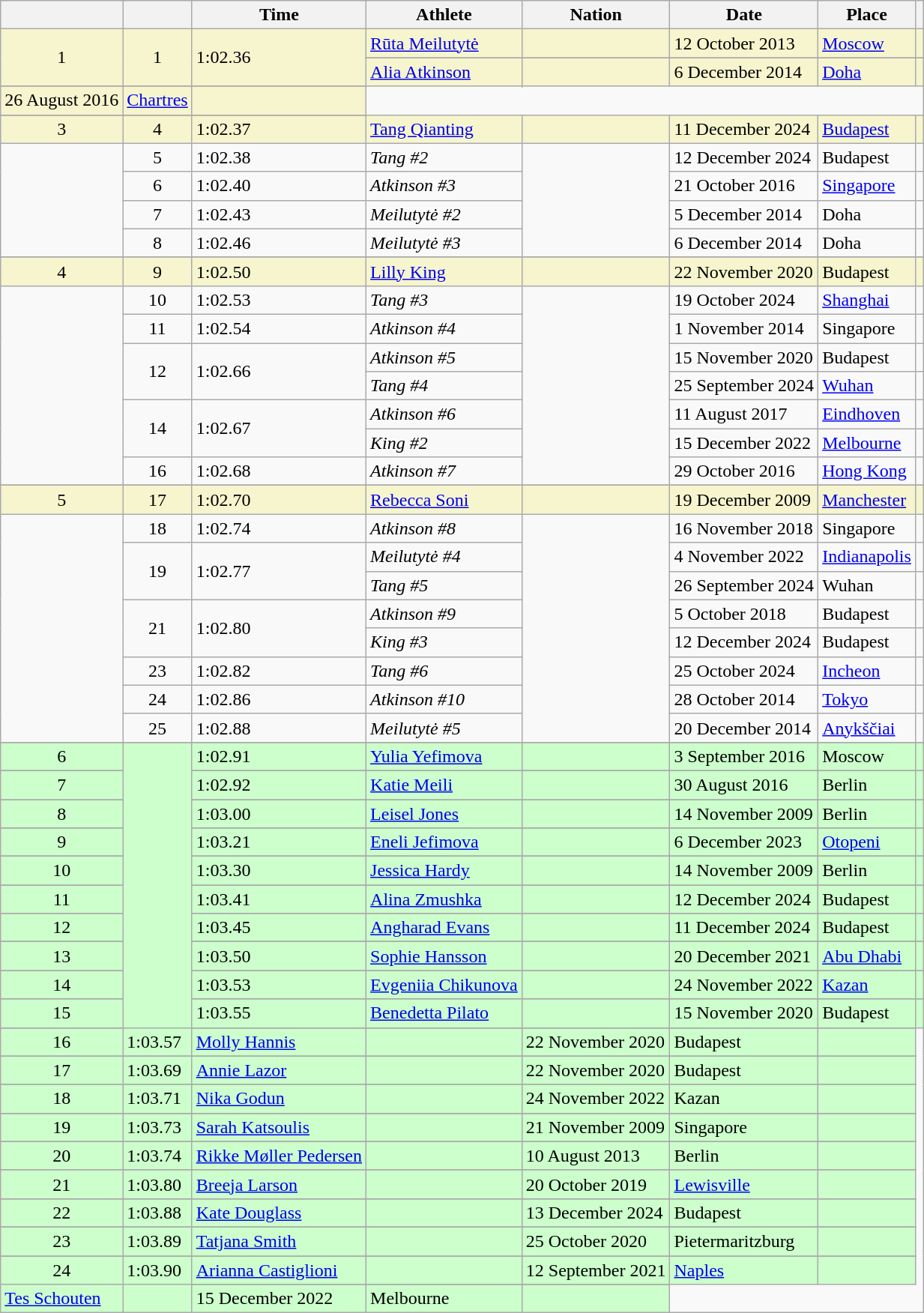<table class="wikitable sortable">
<tr>
<th></th>
<th></th>
<th>Time</th>
<th>Athlete</th>
<th>Nation</th>
<th>Date</th>
<th>Place</th>
<th class="unsortable"></th>
</tr>
<tr bgcolor=f6F5CE>
<td rowspan="3" align=center>1</td>
<td rowspan="3" align=center>1</td>
<td rowspan="3">1:02.36</td>
<td><a href='#'>Rūta Meilutytė</a></td>
<td></td>
<td>12 October 2013</td>
<td><a href='#'>Moscow</a></td>
<td></td>
</tr>
<tr>
</tr>
<tr bgcolor=f6F5CE>
<td rowspan="2"><a href='#'>Alia Atkinson</a></td>
<td rowspan="2"></td>
<td>6 December 2014</td>
<td><a href='#'>Doha</a></td>
<td></td>
</tr>
<tr>
</tr>
<tr bgcolor=f6F5CE>
<td>26 August 2016</td>
<td><a href='#'>Chartres</a></td>
<td></td>
</tr>
<tr>
</tr>
<tr bgcolor=f6F5CE>
<td align=center>3</td>
<td align=center>4</td>
<td>1:02.37</td>
<td><a href='#'>Tang Qianting</a></td>
<td></td>
<td>11 December 2024</td>
<td><a href='#'>Budapest</a></td>
<td></td>
</tr>
<tr>
<td rowspan="4"></td>
<td align=center>5</td>
<td>1:02.38</td>
<td><em>Tang #2</em></td>
<td rowspan="4"></td>
<td>12 December 2024</td>
<td>Budapest</td>
<td></td>
</tr>
<tr>
<td align=center>6</td>
<td>1:02.40</td>
<td><em>Atkinson #3</em></td>
<td>21 October 2016</td>
<td><a href='#'>Singapore</a></td>
<td></td>
</tr>
<tr>
<td align=center>7</td>
<td>1:02.43</td>
<td><em>Meilutytė #2</em></td>
<td>5 December 2014</td>
<td>Doha</td>
<td></td>
</tr>
<tr>
<td align=center>8</td>
<td>1:02.46</td>
<td><em>Meilutytė #3</em></td>
<td>6 December 2014</td>
<td>Doha</td>
<td></td>
</tr>
<tr>
</tr>
<tr bgcolor=f6F5CE>
<td align=center>4</td>
<td align=center>9</td>
<td>1:02.50</td>
<td><a href='#'>Lilly King</a></td>
<td></td>
<td>22 November 2020</td>
<td>Budapest</td>
<td></td>
</tr>
<tr>
<td rowspan="7"></td>
<td align=center>10</td>
<td>1:02.53</td>
<td><em>Tang #3</em></td>
<td rowspan="7"></td>
<td>19 October 2024</td>
<td><a href='#'>Shanghai</a></td>
<td></td>
</tr>
<tr>
<td align=center>11</td>
<td>1:02.54</td>
<td><em>Atkinson #4</em></td>
<td>1 November 2014</td>
<td>Singapore</td>
<td></td>
</tr>
<tr>
<td rowspan="2" align=center>12</td>
<td rowspan="2">1:02.66</td>
<td><em>Atkinson #5</em></td>
<td>15 November 2020</td>
<td>Budapest</td>
<td></td>
</tr>
<tr>
<td><em>Tang #4</em></td>
<td>25 September 2024</td>
<td><a href='#'>Wuhan</a></td>
<td></td>
</tr>
<tr>
<td rowspan="2" align=center>14</td>
<td rowspan="2">1:02.67</td>
<td><em>Atkinson #6</em></td>
<td>11 August 2017</td>
<td><a href='#'>Eindhoven</a></td>
<td></td>
</tr>
<tr>
<td><em>King #2</em></td>
<td>15 December 2022</td>
<td><a href='#'>Melbourne</a></td>
<td></td>
</tr>
<tr>
<td align=center>16</td>
<td>1:02.68</td>
<td><em>Atkinson #7</em></td>
<td>29 October 2016</td>
<td><a href='#'>Hong Kong</a></td>
<td></td>
</tr>
<tr>
</tr>
<tr bgcolor=f6F5CE>
<td align=center>5</td>
<td align=center>17</td>
<td>1:02.70</td>
<td><a href='#'>Rebecca Soni</a></td>
<td></td>
<td>19 December 2009</td>
<td><a href='#'>Manchester</a></td>
<td></td>
</tr>
<tr>
<td rowspan="8"></td>
<td align=center>18</td>
<td>1:02.74</td>
<td><em>Atkinson #8</em></td>
<td rowspan="8"></td>
<td>16 November 2018</td>
<td>Singapore</td>
<td></td>
</tr>
<tr>
<td rowspan="2" align=center>19</td>
<td rowspan="2">1:02.77</td>
<td><em>Meilutytė #4</em></td>
<td>4 November 2022</td>
<td><a href='#'>Indianapolis</a></td>
<td></td>
</tr>
<tr>
<td><em>Tang #5</em></td>
<td>26 September 2024</td>
<td>Wuhan</td>
<td></td>
</tr>
<tr>
<td rowspan="2" align=center>21</td>
<td rowspan="2">1:02.80</td>
<td><em>Atkinson #9</em></td>
<td>5 October 2018</td>
<td>Budapest</td>
<td></td>
</tr>
<tr>
<td><em>King #3</em></td>
<td>12 December 2024</td>
<td>Budapest</td>
<td></td>
</tr>
<tr>
<td align=center>23</td>
<td>1:02.82</td>
<td><em>Tang #6</em></td>
<td>25 October 2024</td>
<td><a href='#'>Incheon</a></td>
<td></td>
</tr>
<tr>
<td align=center>24</td>
<td>1:02.86</td>
<td><em>Atkinson #10</em></td>
<td>28 October 2014</td>
<td><a href='#'>Tokyo</a></td>
<td></td>
</tr>
<tr>
<td align=center>25</td>
<td>1:02.88</td>
<td><em>Meilutytė #5</em></td>
<td>20 December 2014</td>
<td><a href='#'>Anykščiai</a></td>
<td></td>
</tr>
<tr>
</tr>
<tr bgcolor=CCFFCC>
<td align=center>6</td>
<td rowspan="20"></td>
<td>1:02.91</td>
<td><a href='#'>Yulia Yefimova</a></td>
<td></td>
<td>3 September 2016</td>
<td>Moscow</td>
<td></td>
</tr>
<tr>
</tr>
<tr bgcolor=CCFFCC>
<td align=center>7</td>
<td>1:02.92</td>
<td><a href='#'>Katie Meili</a></td>
<td></td>
<td>30 August 2016</td>
<td>Berlin</td>
<td></td>
</tr>
<tr>
</tr>
<tr bgcolor=CCFFCC>
<td align=center>8</td>
<td>1:03.00</td>
<td><a href='#'>Leisel Jones</a></td>
<td></td>
<td>14 November 2009</td>
<td>Berlin</td>
<td></td>
</tr>
<tr>
</tr>
<tr bgcolor=CCFFCC>
<td align=center>9</td>
<td>1:03.21</td>
<td><a href='#'>Eneli Jefimova</a></td>
<td></td>
<td>6 December 2023</td>
<td><a href='#'>Otopeni</a></td>
<td></td>
</tr>
<tr>
</tr>
<tr bgcolor=CCFFCC>
<td align=center>10</td>
<td>1:03.30</td>
<td><a href='#'>Jessica Hardy</a></td>
<td></td>
<td>14 November 2009</td>
<td>Berlin</td>
<td></td>
</tr>
<tr>
</tr>
<tr bgcolor=CCFFCC>
<td align=center>11</td>
<td>1:03.41</td>
<td><a href='#'>Alina Zmushka</a></td>
<td></td>
<td>12 December 2024</td>
<td>Budapest</td>
<td></td>
</tr>
<tr>
</tr>
<tr bgcolor=CCFFCC>
<td align=center>12</td>
<td>1:03.45</td>
<td><a href='#'>Angharad Evans</a></td>
<td></td>
<td>11 December 2024</td>
<td>Budapest</td>
<td></td>
</tr>
<tr>
</tr>
<tr bgcolor=CCFFCC>
<td align=center>13</td>
<td>1:03.50</td>
<td><a href='#'>Sophie Hansson</a></td>
<td></td>
<td>20 December 2021</td>
<td><a href='#'>Abu Dhabi</a></td>
<td></td>
</tr>
<tr>
</tr>
<tr bgcolor=CCFFCC>
<td align=center>14</td>
<td>1:03.53</td>
<td><a href='#'>Evgeniia Chikunova</a></td>
<td></td>
<td>24 November 2022</td>
<td><a href='#'>Kazan</a></td>
<td></td>
</tr>
<tr>
</tr>
<tr bgcolor=CCFFCC>
<td align=center>15</td>
<td>1:03.55</td>
<td><a href='#'>Benedetta Pilato</a></td>
<td></td>
<td>15 November 2020</td>
<td>Budapest</td>
<td></td>
</tr>
<tr>
</tr>
<tr bgcolor=CCFFCC>
<td align=center>16</td>
<td>1:03.57</td>
<td><a href='#'>Molly Hannis</a></td>
<td></td>
<td>22 November 2020</td>
<td>Budapest</td>
<td></td>
</tr>
<tr>
</tr>
<tr bgcolor=CCFFCC>
<td align=center>17</td>
<td>1:03.69</td>
<td><a href='#'>Annie Lazor</a></td>
<td></td>
<td>22 November 2020</td>
<td>Budapest</td>
<td></td>
</tr>
<tr>
</tr>
<tr bgcolor=CCFFCC>
<td align=center>18</td>
<td>1:03.71</td>
<td><a href='#'>Nika Godun</a></td>
<td></td>
<td>24 November 2022</td>
<td>Kazan</td>
<td></td>
</tr>
<tr>
</tr>
<tr bgcolor=CCFFCC>
<td align=center>19</td>
<td>1:03.73</td>
<td><a href='#'>Sarah Katsoulis</a></td>
<td></td>
<td>21 November 2009</td>
<td>Singapore</td>
<td></td>
</tr>
<tr>
</tr>
<tr bgcolor=CCFFCC>
<td align=center>20</td>
<td>1:03.74</td>
<td><a href='#'>Rikke Møller Pedersen</a></td>
<td></td>
<td>10 August 2013</td>
<td>Berlin</td>
<td></td>
</tr>
<tr>
</tr>
<tr bgcolor=CCFFCC>
<td align=center>21</td>
<td>1:03.80</td>
<td><a href='#'>Breeja Larson</a></td>
<td></td>
<td>20 October 2019</td>
<td><a href='#'>Lewisville</a></td>
<td></td>
</tr>
<tr>
</tr>
<tr bgcolor=CCFFCC>
<td align=center>22</td>
<td>1:03.88</td>
<td><a href='#'>Kate Douglass</a></td>
<td></td>
<td>13 December 2024</td>
<td>Budapest</td>
<td></td>
</tr>
<tr>
</tr>
<tr bgcolor=CCFFCC>
<td align=center>23</td>
<td>1:03.89</td>
<td><a href='#'>Tatjana Smith</a></td>
<td></td>
<td>25 October 2020</td>
<td>Pietermaritzburg</td>
<td></td>
</tr>
<tr>
</tr>
<tr bgcolor=CCFFCC>
<td rowspan="2" align=center>24</td>
<td rowspan="2">1:03.90</td>
<td><a href='#'>Arianna Castiglioni</a></td>
<td></td>
<td>12 September 2021</td>
<td><a href='#'>Naples</a></td>
<td></td>
</tr>
<tr>
</tr>
<tr bgcolor=CCFFCC>
<td><a href='#'>Tes Schouten</a></td>
<td></td>
<td>15 December 2022</td>
<td>Melbourne</td>
<td></td>
</tr>
</table>
